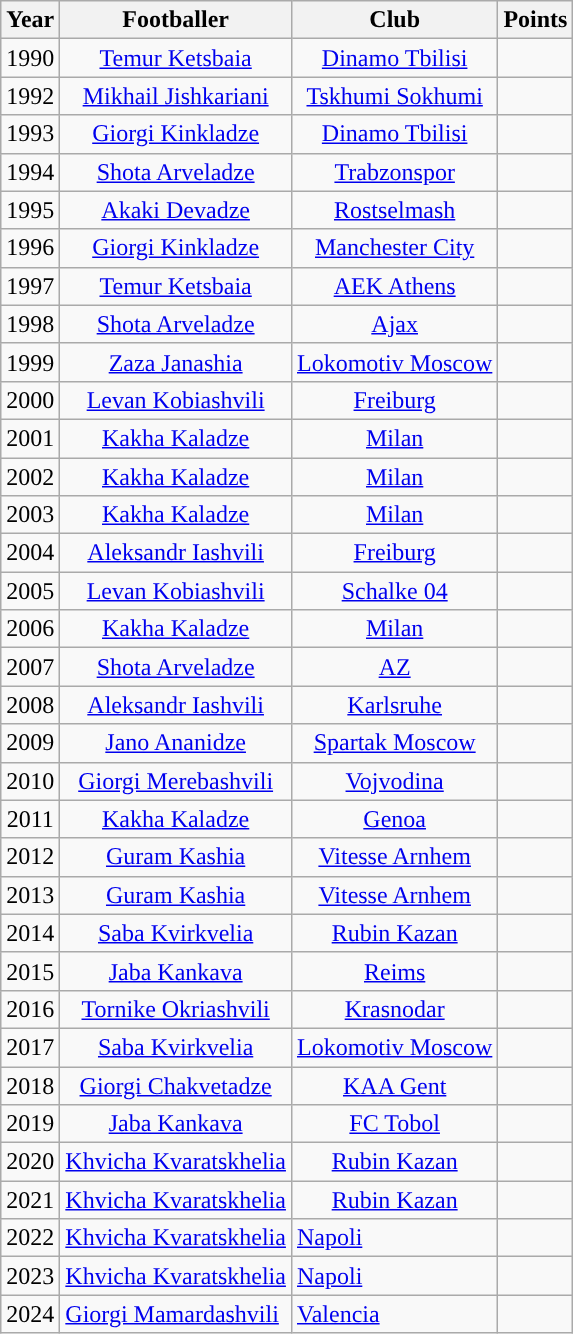<table class="wikitable" | border="1" cellspacing="0" cellpadding="4“">
<tr>
<th>Year</th>
<th>Footballer</th>
<th>Club</th>
<th>Points</th>
</tr>
<tr align="center">
<td>1990</td>
<td><a href='#'>Temur Ketsbaia</a></td>
<td> <a href='#'>Dinamo Tbilisi</a></td>
<td></td>
</tr>
<tr align="center">
<td>1992</td>
<td><a href='#'>Mikhail Jishkariani</a></td>
<td> <a href='#'>Tskhumi Sokhumi</a></td>
<td></td>
</tr>
<tr align="center">
<td>1993</td>
<td><a href='#'>Giorgi Kinkladze</a></td>
<td> <a href='#'>Dinamo Tbilisi</a></td>
<td></td>
</tr>
<tr align="center">
<td>1994</td>
<td><a href='#'>Shota Arveladze</a></td>
<td> <a href='#'>Trabzonspor</a></td>
<td></td>
</tr>
<tr align="center">
<td>1995</td>
<td><a href='#'>Akaki Devadze</a></td>
<td> <a href='#'>Rostselmash</a></td>
<td></td>
</tr>
<tr align="center">
<td>1996</td>
<td><a href='#'>Giorgi Kinkladze</a></td>
<td> <a href='#'>Manchester City</a></td>
<td></td>
</tr>
<tr align="center">
<td>1997</td>
<td><a href='#'>Temur Ketsbaia</a></td>
<td> <a href='#'>AEK Athens</a></td>
<td></td>
</tr>
<tr align="center">
<td>1998</td>
<td><a href='#'>Shota Arveladze</a></td>
<td> <a href='#'>Ajax</a></td>
<td></td>
</tr>
<tr align="center">
<td>1999</td>
<td><a href='#'>Zaza Janashia</a></td>
<td> <a href='#'>Lokomotiv Moscow</a></td>
<td></td>
</tr>
<tr align="center">
<td>2000</td>
<td><a href='#'>Levan Kobiashvili</a></td>
<td> <a href='#'>Freiburg</a></td>
<td></td>
</tr>
<tr align="center">
<td>2001</td>
<td><a href='#'>Kakha Kaladze</a></td>
<td> <a href='#'>Milan</a></td>
<td></td>
</tr>
<tr align="center">
<td>2002</td>
<td><a href='#'>Kakha Kaladze</a></td>
<td> <a href='#'>Milan</a></td>
<td></td>
</tr>
<tr align="center">
<td>2003</td>
<td><a href='#'>Kakha Kaladze</a></td>
<td> <a href='#'>Milan</a></td>
<td></td>
</tr>
<tr align="center">
<td>2004</td>
<td><a href='#'>Aleksandr Iashvili</a></td>
<td> <a href='#'>Freiburg</a></td>
<td></td>
</tr>
<tr align="center">
<td>2005</td>
<td><a href='#'>Levan Kobiashvili</a></td>
<td> <a href='#'>Schalke 04</a></td>
<td></td>
</tr>
<tr align="center">
<td>2006</td>
<td><a href='#'>Kakha Kaladze</a></td>
<td> <a href='#'>Milan</a></td>
<td></td>
</tr>
<tr align="center">
<td>2007</td>
<td><a href='#'>Shota Arveladze</a></td>
<td> <a href='#'>AZ</a></td>
<td></td>
</tr>
<tr align="center">
<td>2008</td>
<td><a href='#'>Aleksandr Iashvili</a></td>
<td> <a href='#'>Karlsruhe</a></td>
<td></td>
</tr>
<tr align="center">
<td>2009</td>
<td><a href='#'>Jano Ananidze</a></td>
<td> <a href='#'>Spartak Moscow</a></td>
<td></td>
</tr>
<tr align="center">
<td>2010</td>
<td><a href='#'>Giorgi Merebashvili</a></td>
<td> <a href='#'>Vojvodina</a></td>
<td></td>
</tr>
<tr align="center">
<td>2011</td>
<td><a href='#'>Kakha Kaladze</a></td>
<td> <a href='#'>Genoa</a></td>
<td></td>
</tr>
<tr align="center">
<td>2012</td>
<td><a href='#'>Guram Kashia</a></td>
<td> <a href='#'>Vitesse Arnhem</a></td>
<td></td>
</tr>
<tr align="center">
<td>2013</td>
<td><a href='#'>Guram Kashia</a></td>
<td> <a href='#'>Vitesse Arnhem</a></td>
<td></td>
</tr>
<tr align="center">
<td>2014</td>
<td><a href='#'>Saba Kvirkvelia</a></td>
<td> <a href='#'>Rubin Kazan</a></td>
<td></td>
</tr>
<tr align="center">
<td>2015</td>
<td><a href='#'>Jaba Kankava</a></td>
<td> <a href='#'>Reims</a></td>
<td></td>
</tr>
<tr align="center">
<td>2016</td>
<td><a href='#'>Tornike Okriashvili</a></td>
<td> <a href='#'>Krasnodar</a></td>
<td></td>
</tr>
<tr align="center">
<td>2017</td>
<td><a href='#'>Saba Kvirkvelia</a></td>
<td> <a href='#'>Lokomotiv Moscow</a></td>
<td></td>
</tr>
<tr align="center">
<td>2018</td>
<td><a href='#'>Giorgi Chakvetadze</a></td>
<td> <a href='#'>KAA Gent</a></td>
<td></td>
</tr>
<tr align="center">
<td>2019</td>
<td><a href='#'>Jaba Kankava</a></td>
<td> <a href='#'>FC Tobol</a></td>
<td></td>
</tr>
<tr align="center">
<td>2020</td>
<td><a href='#'>Khvicha Kvaratskhelia</a></td>
<td> <a href='#'>Rubin Kazan</a></td>
<td></td>
</tr>
<tr align="center">
<td>2021</td>
<td><a href='#'>Khvicha Kvaratskhelia</a></td>
<td> <a href='#'>Rubin Kazan</a></td>
<td></td>
</tr>
<tr -align="center">
<td>2022</td>
<td><a href='#'>Khvicha Kvaratskhelia</a></td>
<td> <a href='#'>Napoli</a></td>
<td></td>
</tr>
<tr -align="center">
<td>2023</td>
<td><a href='#'>Khvicha Kvaratskhelia</a></td>
<td> <a href='#'>Napoli</a></td>
<td></td>
</tr>
<tr -align="center">
<td>2024</td>
<td><a href='#'>Giorgi Mamardashvili</a></td>
<td> <a href='#'>Valencia</a></td>
<td></td>
</tr>
</table>
